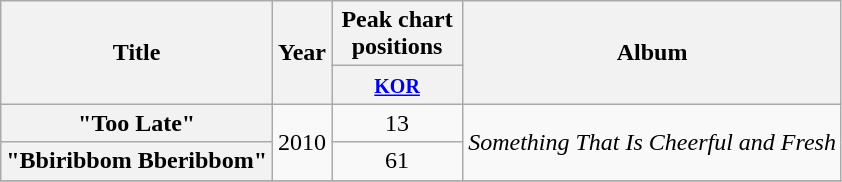<table class="wikitable plainrowheaders" style="text-align:center;">
<tr>
<th rowspan="2" scope="col">Title</th>
<th rowspan="2" scope="col">Year</th>
<th colspan="1" scope="col" style="width:5em;">Peak chart positions</th>
<th rowspan="2" scope="col">Album</th>
</tr>
<tr>
<th><small><a href='#'>KOR</a></small><br></th>
</tr>
<tr>
<th scope="row">"Too Late"</th>
<td rowspan="2">2010</td>
<td>13</td>
<td rowspan="2"><em>Something That Is Cheerful and Fresh</em></td>
</tr>
<tr>
<th scope="row">"Bbiribbom Bberibbom"</th>
<td>61</td>
</tr>
<tr>
</tr>
</table>
